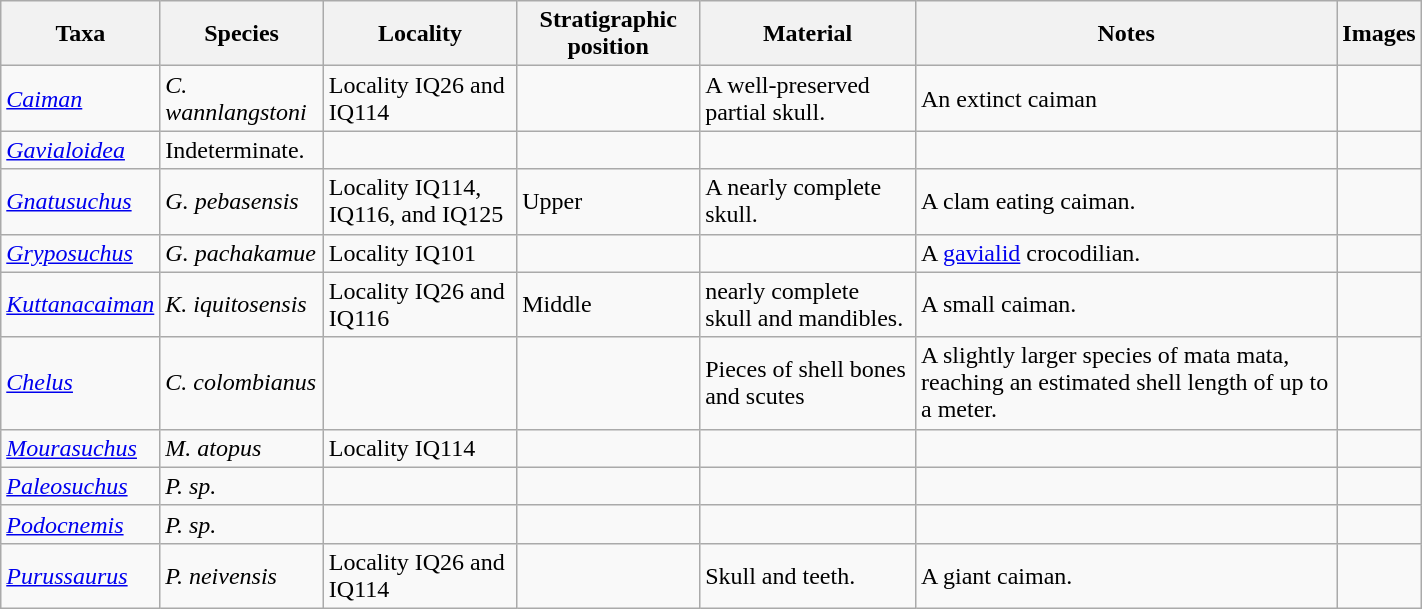<table class="wikitable sortable" align="center" width="75%">
<tr>
<th>Taxa</th>
<th>Species</th>
<th>Locality</th>
<th>Stratigraphic position</th>
<th>Material</th>
<th>Notes</th>
<th>Images</th>
</tr>
<tr>
<td><em><a href='#'>Caiman</a></em> </td>
<td><em>C. wannlangstoni</em></td>
<td>Locality IQ26 and IQ114</td>
<td></td>
<td>A well-preserved partial skull.</td>
<td>An extinct caiman</td>
<td></td>
</tr>
<tr>
<td><em><a href='#'>Gavialoidea</a></em></td>
<td>Indeterminate.</td>
<td></td>
<td></td>
<td></td>
<td></td>
<td></td>
</tr>
<tr>
<td><em><a href='#'>Gnatusuchus</a></em></td>
<td><em>G. pebasensis</em></td>
<td>Locality IQ114, IQ116, and IQ125</td>
<td>Upper</td>
<td>A nearly complete skull.</td>
<td>A clam eating caiman.</td>
<td></td>
</tr>
<tr>
<td><em><a href='#'>Gryposuchus</a></em></td>
<td><em>G. pachakamue</em></td>
<td>Locality IQ101</td>
<td></td>
<td></td>
<td>A <a href='#'>gavialid</a> crocodilian.</td>
<td><br></td>
</tr>
<tr>
<td><em><a href='#'>Kuttanacaiman</a></em></td>
<td><em>K. iquitosensis</em></td>
<td>Locality IQ26 and IQ116</td>
<td>Middle</td>
<td>nearly complete skull and mandibles.</td>
<td>A small caiman.</td>
<td></td>
</tr>
<tr>
<td><em><a href='#'>Chelus</a></em> </td>
<td><em>C. colombianus</em></td>
<td></td>
<td></td>
<td>Pieces of shell bones and scutes</td>
<td>A slightly larger species of mata mata, reaching an estimated shell length of up to a meter.</td>
<td></td>
</tr>
<tr>
<td><em><a href='#'>Mourasuchus</a></em></td>
<td><em>M. atopus</em></td>
<td>Locality IQ114</td>
<td></td>
<td></td>
<td></td>
<td></td>
</tr>
<tr>
<td><em><a href='#'>Paleosuchus</a></em></td>
<td><em>P. sp.</em></td>
<td></td>
<td></td>
<td></td>
<td></td>
<td></td>
</tr>
<tr>
<td><em><a href='#'>Podocnemis</a></em></td>
<td><em>P. sp.</em></td>
<td></td>
<td></td>
<td></td>
<td></td>
<td></td>
</tr>
<tr>
<td><em><a href='#'>Purussaurus</a></em></td>
<td><em>P. neivensis</em></td>
<td>Locality IQ26 and IQ114</td>
<td></td>
<td>Skull and teeth.</td>
<td>A giant caiman.</td>
<td></td>
</tr>
</table>
